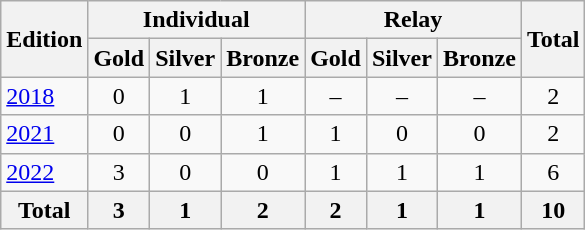<table class="wikitable">
<tr>
<th rowspan=2>Edition</th>
<th colspan=3>Individual</th>
<th colspan=3>Relay</th>
<th rowspan=2>Total</th>
</tr>
<tr>
<th>Gold</th>
<th>Silver</th>
<th>Bronze</th>
<th>Gold</th>
<th>Silver</th>
<th>Bronze</th>
</tr>
<tr>
<td><a href='#'>2018</a></td>
<td style="text-align:center;">0</td>
<td style="text-align:center;">1</td>
<td style="text-align:center;">1</td>
<td style="text-align:center;">–</td>
<td style="text-align:center;">–</td>
<td style="text-align:center;">–</td>
<td style="text-align:center;">2</td>
</tr>
<tr>
<td><a href='#'>2021</a></td>
<td style="text-align:center;">0</td>
<td style="text-align:center;">0</td>
<td style="text-align:center;">1</td>
<td style="text-align:center;">1</td>
<td style="text-align:center;">0</td>
<td style="text-align:center;">0</td>
<td style="text-align:center;">2</td>
</tr>
<tr>
<td><a href='#'>2022</a></td>
<td style="text-align:center;">3</td>
<td style="text-align:center;">0</td>
<td style="text-align:center;">0</td>
<td style="text-align:center;">1</td>
<td style="text-align:center;">1</td>
<td style="text-align:center;">1</td>
<td style="text-align:center;">6</td>
</tr>
<tr>
<th>Total</th>
<th style="text-align:center;">3</th>
<th style="text-align:center;">1</th>
<th style="text-align:center;">2</th>
<th style="text-align:center;">2</th>
<th style="text-align:center;">1</th>
<th style="text-align:center;">1</th>
<th style="text-align:center;">10</th>
</tr>
</table>
